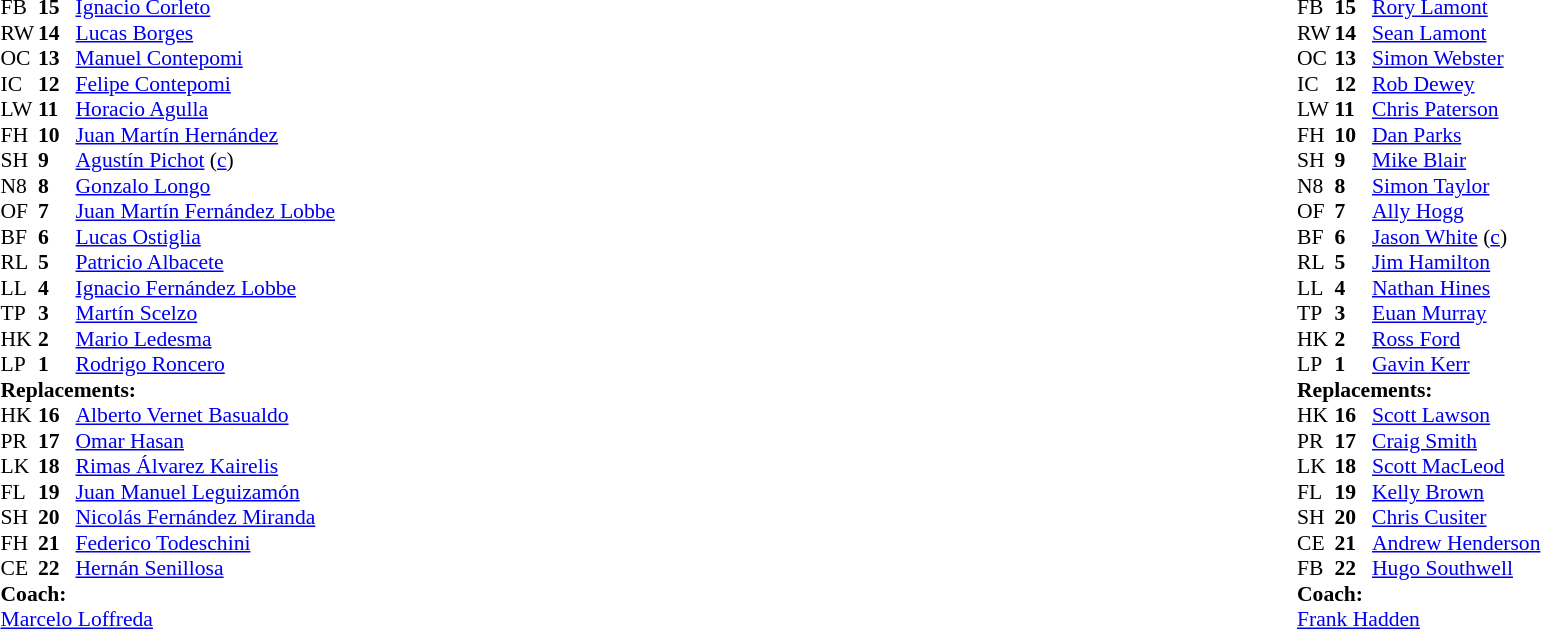<table width="100%">
<tr>
<td valign="top" width="50%"><br><table style="font-size: 90%" cellspacing="0" cellpadding="0">
<tr>
<th width="25"></th>
<th width="25"></th>
</tr>
<tr>
<td>FB</td>
<td><strong>15</strong></td>
<td><a href='#'>Ignacio Corleto</a></td>
</tr>
<tr>
<td>RW</td>
<td><strong>14</strong></td>
<td><a href='#'>Lucas Borges</a></td>
</tr>
<tr>
<td>OC</td>
<td><strong>13</strong></td>
<td><a href='#'>Manuel Contepomi</a></td>
<td></td>
<td></td>
</tr>
<tr>
<td>IC</td>
<td><strong>12</strong></td>
<td><a href='#'>Felipe Contepomi</a></td>
</tr>
<tr>
<td>LW</td>
<td><strong>11</strong></td>
<td><a href='#'>Horacio Agulla</a></td>
</tr>
<tr>
<td>FH</td>
<td><strong>10</strong></td>
<td><a href='#'>Juan Martín Hernández</a></td>
</tr>
<tr>
<td>SH</td>
<td><strong>9</strong></td>
<td><a href='#'>Agustín Pichot</a> (<a href='#'>c</a>)</td>
</tr>
<tr>
<td>N8</td>
<td><strong>8</strong></td>
<td><a href='#'>Gonzalo Longo</a></td>
</tr>
<tr>
<td>OF</td>
<td><strong>7</strong></td>
<td><a href='#'>Juan Martín Fernández Lobbe</a></td>
</tr>
<tr>
<td>BF</td>
<td><strong>6</strong></td>
<td><a href='#'>Lucas Ostiglia</a></td>
<td></td>
<td></td>
</tr>
<tr>
<td>RL</td>
<td><strong>5</strong></td>
<td><a href='#'>Patricio Albacete</a></td>
</tr>
<tr>
<td>LL</td>
<td><strong>4</strong></td>
<td><a href='#'>Ignacio Fernández Lobbe</a></td>
<td></td>
<td></td>
</tr>
<tr>
<td>TP</td>
<td><strong>3</strong></td>
<td><a href='#'>Martín Scelzo</a></td>
<td></td>
<td></td>
</tr>
<tr>
<td>HK</td>
<td><strong>2</strong></td>
<td><a href='#'>Mario Ledesma</a></td>
</tr>
<tr>
<td>LP</td>
<td><strong>1</strong></td>
<td><a href='#'>Rodrigo Roncero</a></td>
</tr>
<tr>
<td colspan=3><strong>Replacements:</strong></td>
</tr>
<tr>
<td>HK</td>
<td><strong>16</strong></td>
<td><a href='#'>Alberto Vernet Basualdo</a></td>
</tr>
<tr>
<td>PR</td>
<td><strong>17</strong></td>
<td><a href='#'>Omar Hasan</a></td>
<td></td>
<td></td>
</tr>
<tr>
<td>LK</td>
<td><strong>18</strong></td>
<td><a href='#'>Rimas Álvarez Kairelis</a></td>
<td></td>
<td></td>
</tr>
<tr>
<td>FL</td>
<td><strong>19</strong></td>
<td><a href='#'>Juan Manuel Leguizamón</a></td>
<td></td>
<td></td>
</tr>
<tr>
<td>SH</td>
<td><strong>20</strong></td>
<td><a href='#'>Nicolás Fernández Miranda</a></td>
</tr>
<tr>
<td>FH</td>
<td><strong>21</strong></td>
<td><a href='#'>Federico Todeschini</a></td>
</tr>
<tr>
<td>CE</td>
<td><strong>22</strong></td>
<td><a href='#'>Hernán Senillosa</a></td>
<td></td>
<td></td>
</tr>
<tr>
<td colspan=3><strong>Coach:</strong></td>
</tr>
<tr>
<td colspan="4"> <a href='#'>Marcelo Loffreda</a></td>
</tr>
</table>
</td>
<td valign="top"></td>
<td valign="top" width="50%"><br><table style="font-size: 90%" cellspacing="0" cellpadding="0" align="center">
<tr>
<th width="25"></th>
<th width="25"></th>
</tr>
<tr>
<td>FB</td>
<td><strong>15</strong></td>
<td><a href='#'>Rory Lamont</a></td>
<td></td>
<td></td>
</tr>
<tr>
<td>RW</td>
<td><strong>14</strong></td>
<td><a href='#'>Sean Lamont</a></td>
</tr>
<tr>
<td>OC</td>
<td><strong>13</strong></td>
<td><a href='#'>Simon Webster</a></td>
</tr>
<tr>
<td>IC</td>
<td><strong>12</strong></td>
<td><a href='#'>Rob Dewey</a></td>
<td></td>
<td></td>
</tr>
<tr>
<td>LW</td>
<td><strong>11</strong></td>
<td><a href='#'>Chris Paterson</a></td>
</tr>
<tr>
<td>FH</td>
<td><strong>10</strong></td>
<td><a href='#'>Dan Parks</a></td>
</tr>
<tr>
<td>SH</td>
<td><strong>9</strong></td>
<td><a href='#'>Mike Blair</a></td>
<td></td>
<td></td>
</tr>
<tr>
<td>N8</td>
<td><strong>8</strong></td>
<td><a href='#'>Simon Taylor</a></td>
</tr>
<tr>
<td>OF</td>
<td><strong>7</strong></td>
<td><a href='#'>Ally Hogg</a></td>
<td></td>
<td></td>
</tr>
<tr>
<td>BF</td>
<td><strong>6</strong></td>
<td><a href='#'>Jason White</a> (<a href='#'>c</a>)</td>
</tr>
<tr>
<td>RL</td>
<td><strong>5</strong></td>
<td><a href='#'>Jim Hamilton</a></td>
<td></td>
<td></td>
</tr>
<tr>
<td>LL</td>
<td><strong>4</strong></td>
<td><a href='#'>Nathan Hines</a></td>
</tr>
<tr>
<td>TP</td>
<td><strong>3</strong></td>
<td><a href='#'>Euan Murray</a></td>
</tr>
<tr>
<td>HK</td>
<td><strong>2</strong></td>
<td><a href='#'>Ross Ford</a></td>
<td></td>
<td></td>
</tr>
<tr>
<td>LP</td>
<td><strong>1</strong></td>
<td><a href='#'>Gavin Kerr</a></td>
<td></td>
<td></td>
</tr>
<tr>
<td colspan=3><strong>Replacements:</strong></td>
</tr>
<tr>
<td>HK</td>
<td><strong>16</strong></td>
<td><a href='#'>Scott Lawson</a></td>
<td></td>
<td></td>
</tr>
<tr>
<td>PR</td>
<td><strong>17</strong></td>
<td><a href='#'>Craig Smith</a></td>
<td></td>
<td></td>
</tr>
<tr>
<td>LK</td>
<td><strong>18</strong></td>
<td><a href='#'>Scott MacLeod</a></td>
<td></td>
<td></td>
</tr>
<tr>
<td>FL</td>
<td><strong>19</strong></td>
<td><a href='#'>Kelly Brown</a></td>
<td></td>
<td></td>
</tr>
<tr>
<td>SH</td>
<td><strong>20</strong></td>
<td><a href='#'>Chris Cusiter</a></td>
<td></td>
<td></td>
</tr>
<tr>
<td>CE</td>
<td><strong>21</strong></td>
<td><a href='#'>Andrew Henderson</a></td>
<td></td>
<td></td>
</tr>
<tr>
<td>FB</td>
<td><strong>22</strong></td>
<td><a href='#'>Hugo Southwell</a></td>
<td></td>
<td></td>
</tr>
<tr>
<td colspan=3><strong>Coach:</strong></td>
</tr>
<tr>
<td colspan="4"> <a href='#'>Frank Hadden</a></td>
</tr>
</table>
</td>
</tr>
</table>
